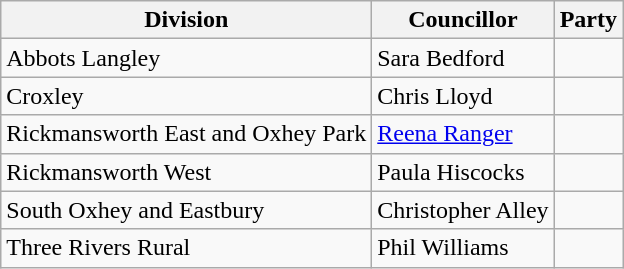<table class="wikitable sortable">
<tr>
<th>Division</th>
<th>Councillor</th>
<th colspan=2>Party</th>
</tr>
<tr>
<td>Abbots Langley</td>
<td>Sara Bedford</td>
<td></td>
</tr>
<tr>
<td>Croxley</td>
<td>Chris Lloyd</td>
<td></td>
</tr>
<tr>
<td>Rickmansworth East and Oxhey Park</td>
<td><a href='#'>Reena Ranger</a></td>
<td></td>
</tr>
<tr>
<td>Rickmansworth West</td>
<td>Paula Hiscocks</td>
<td></td>
</tr>
<tr>
<td>South Oxhey and Eastbury</td>
<td>Christopher Alley</td>
<td></td>
</tr>
<tr>
<td>Three Rivers Rural</td>
<td>Phil Williams</td>
<td></td>
</tr>
</table>
